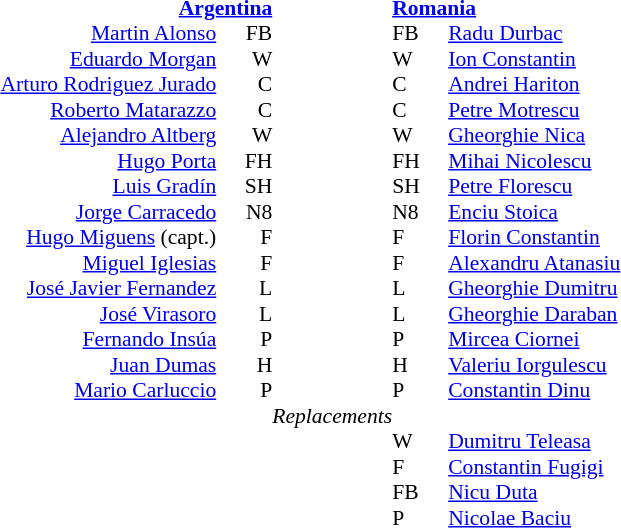<table width="100%" style="font-size: 90%; " cellspacing="0" cellpadding="0" align=center>
<tr>
<td width=41%; text-align=right></td>
<td width=3%; text-align:right></td>
<td width=4%; text-align:center></td>
<td width=3%; text-align:left></td>
<td width=49%; text-align:left></td>
</tr>
<tr>
<td colspan=2; align=right><strong><a href='#'>Argentina</a></strong></td>
<td></td>
<td colspan=2;><strong><a href='#'>Romania</a></strong></td>
</tr>
<tr>
<td align=right><a href='#'>Martin Alonso</a></td>
<td align=right>FB</td>
<td align=center></td>
<td>FB</td>
<td><a href='#'>Radu Durbac</a></td>
</tr>
<tr>
<td align=right><a href='#'>Eduardo Morgan</a></td>
<td align=right>W</td>
<td align=center></td>
<td>W</td>
<td><a href='#'>Ion Constantin</a></td>
</tr>
<tr>
<td align=right><a href='#'>Arturo Rodriguez Jurado</a></td>
<td align=right>C</td>
<td align=center></td>
<td>C</td>
<td><a href='#'>Andrei Hariton</a> </td>
</tr>
<tr>
<td align=right><a href='#'>Roberto Matarazzo</a></td>
<td align=right>C</td>
<td align=center></td>
<td>C</td>
<td><a href='#'>Petre Motrescu</a></td>
</tr>
<tr>
<td align=right><a href='#'>Alejandro Altberg</a></td>
<td align=right>W</td>
<td align=center></td>
<td>W</td>
<td><a href='#'>Gheorghie Nica</a></td>
</tr>
<tr>
<td align=right><a href='#'>Hugo Porta</a></td>
<td align=right>FH</td>
<td align=center></td>
<td>FH</td>
<td><a href='#'>Mihai Nicolescu</a></td>
</tr>
<tr>
<td align=right><a href='#'>Luis Gradín</a></td>
<td align=right>SH</td>
<td align=center></td>
<td>SH</td>
<td><a href='#'>Petre Florescu</a></td>
</tr>
<tr>
<td align=right><a href='#'>Jorge Carracedo</a></td>
<td align=right>N8</td>
<td align=center></td>
<td>N8</td>
<td><a href='#'>Enciu Stoica</a></td>
</tr>
<tr>
<td align=right><a href='#'>Hugo Miguens</a> (capt.)</td>
<td align=right>F</td>
<td align=center></td>
<td>F</td>
<td><a href='#'>Florin Constantin</a></td>
</tr>
<tr>
<td align=right><a href='#'>Miguel Iglesias</a></td>
<td align="right">F</td>
<td align=center></td>
<td>F</td>
<td><a href='#'>Alexandru Atanasiu</a></td>
</tr>
<tr>
<td align=right><a href='#'>José Javier Fernandez</a></td>
<td align="right">L</td>
<td align=center></td>
<td>L</td>
<td><a href='#'>Gheorghie Dumitru</a></td>
</tr>
<tr>
<td align=right><a href='#'>José Virasoro</a></td>
<td align=right>L</td>
<td align=center></td>
<td>L</td>
<td><a href='#'>Gheorghie Daraban</a></td>
</tr>
<tr>
<td align=right><a href='#'>Fernando Insúa</a></td>
<td align=right>P</td>
<td align=center></td>
<td>P</td>
<td><a href='#'>Mircea Ciornei</a></td>
</tr>
<tr>
<td align=right><a href='#'>Juan Dumas</a></td>
<td align=right>H</td>
<td align=center></td>
<td>H</td>
<td><a href='#'>Valeriu Iorgulescu</a></td>
</tr>
<tr>
<td align=right><a href='#'>Mario Carluccio</a></td>
<td align=right>P</td>
<td align=center></td>
<td>P</td>
<td><a href='#'>Constantin Dinu</a></td>
</tr>
<tr>
<td></td>
<td></td>
<td align=center><em>Replacements</em></td>
<td></td>
<td></td>
</tr>
<tr>
<td align=right></td>
<td align=right></td>
<td align=center></td>
<td>W</td>
<td><a href='#'>Dumitru Teleasa</a></td>
</tr>
<tr>
<td align=right></td>
<td align=right></td>
<td align=center></td>
<td>F</td>
<td><a href='#'>Constantin Fugigi</a></td>
</tr>
<tr>
<td align=right></td>
<td align=right></td>
<td align=center></td>
<td>FB</td>
<td><a href='#'>Nicu Duta</a></td>
</tr>
<tr>
<td align=right></td>
<td align=right></td>
<td align=center></td>
<td>P</td>
<td><a href='#'>Nicolae Baciu</a></td>
</tr>
</table>
